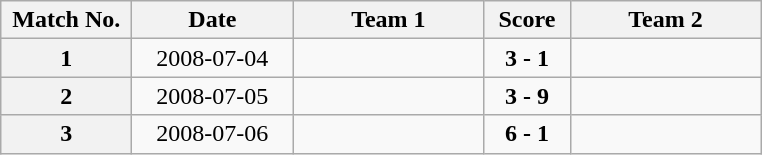<table class="wikitable">
<tr>
<th width="80">Match No.</th>
<th width="100">Date</th>
<th width="120">Team 1</th>
<th width="50">Score</th>
<th width="120">Team 2</th>
</tr>
<tr>
<th align="center">1</th>
<td align="center">2008-07-04</td>
<td align="left"></td>
<td align="center"><strong>3 - 1</strong></td>
<td align="left"></td>
</tr>
<tr>
<th align="center">2</th>
<td align="center">2008-07-05</td>
<td align="left"></td>
<td align="center"><strong>3 - 9</strong></td>
<td align="left"></td>
</tr>
<tr>
<th align="center">3</th>
<td align="center">2008-07-06</td>
<td align="left"></td>
<td align="center"><strong>6 - 1</strong></td>
<td align="left"></td>
</tr>
</table>
